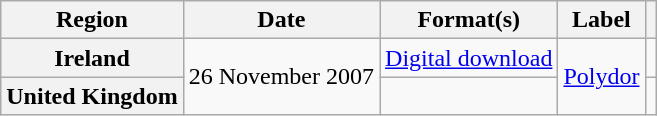<table class="wikitable plainrowheaders">
<tr>
<th scope="col">Region</th>
<th scope="col">Date</th>
<th scope="col">Format(s)</th>
<th scope="col">Label</th>
<th scope="col"></th>
</tr>
<tr>
<th scope="row">Ireland</th>
<td rowspan="2">26 November 2007</td>
<td><a href='#'>Digital download</a></td>
<td rowspan="2"><a href='#'>Polydor</a></td>
<td align="center"></td>
</tr>
<tr>
<th scope="row">United Kingdom</th>
<td></td>
<td align="center"></td>
</tr>
</table>
